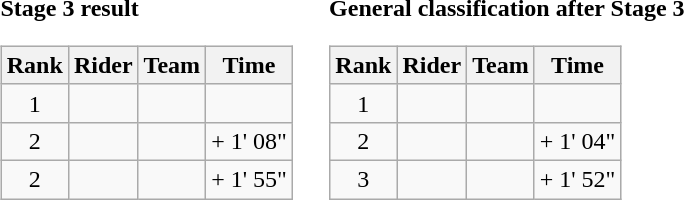<table>
<tr>
<td><strong>Stage 3 result</strong><br><table class="wikitable">
<tr>
<th scope="col">Rank</th>
<th scope="col">Rider</th>
<th scope="col">Team</th>
<th scope="col">Time</th>
</tr>
<tr>
<td style="text-align:center;">1</td>
<td></td>
<td></td>
<td style="text-align:right;"></td>
</tr>
<tr>
<td style="text-align:center;">2</td>
<td></td>
<td></td>
<td style="text-align:right;">+ 1' 08"</td>
</tr>
<tr>
<td style="text-align:center;">2</td>
<td></td>
<td></td>
<td style="text-align:right;">+ 1' 55"</td>
</tr>
</table>
</td>
<td></td>
<td><strong>General classification after Stage 3</strong><br><table class="wikitable">
<tr>
<th scope="col">Rank</th>
<th scope="col">Rider</th>
<th scope="col">Team</th>
<th scope="col">Time</th>
</tr>
<tr>
<td style="text-align:center;">1</td>
<td></td>
<td></td>
<td style="text-align:right;"></td>
</tr>
<tr>
<td style="text-align:center;">2</td>
<td></td>
<td></td>
<td style="text-align:right;">+ 1' 04"</td>
</tr>
<tr>
<td style="text-align:center;">3</td>
<td></td>
<td></td>
<td style="text-align:right;">+ 1' 52"</td>
</tr>
</table>
</td>
</tr>
</table>
